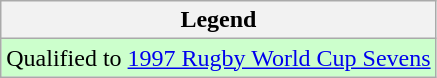<table class="wikitable">
<tr>
<th>Legend</th>
</tr>
<tr bgcolor=ccffcc>
<td>Qualified to <a href='#'>1997 Rugby World Cup Sevens</a></td>
</tr>
</table>
